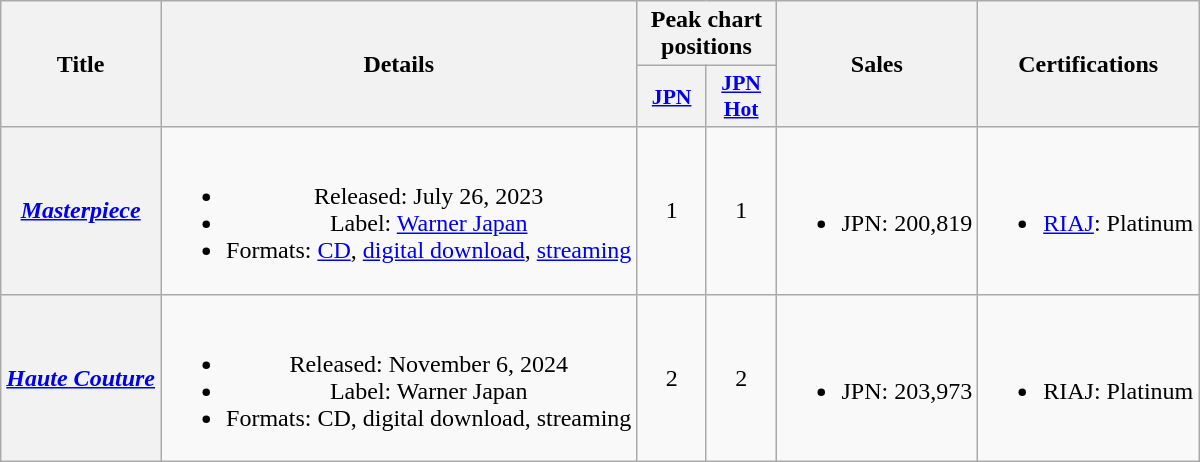<table class="wikitable plainrowheaders" style="text-align:center">
<tr>
<th scope="col" rowspan="2">Title</th>
<th scope="col" rowspan="2">Details</th>
<th scope="col" colspan="2">Peak chart positions</th>
<th scope="col" rowspan="2">Sales</th>
<th scope="col" rowspan="2">Certifications</th>
</tr>
<tr>
<th scope="col" style="font-size:90%; width:2.75em"><a href='#'>JPN</a><br></th>
<th scope="col" style="font-size:90%; width:2.75em"><a href='#'>JPN<br>Hot</a><br></th>
</tr>
<tr>
<th scope="row"><em><a href='#'>Masterpiece</a></em></th>
<td><br><ul><li>Released: July 26, 2023</li><li>Label: <a href='#'>Warner Japan</a></li><li>Formats: <a href='#'>CD</a>, <a href='#'>digital download</a>, <a href='#'>streaming</a></li></ul></td>
<td>1</td>
<td>1</td>
<td><br><ul><li>JPN: 200,819 </li></ul></td>
<td><br><ul><li><a href='#'>RIAJ</a>: Platinum</li></ul></td>
</tr>
<tr>
<th scope="row"><em><a href='#'>Haute Couture</a></em></th>
<td><br><ul><li>Released: November 6, 2024</li><li>Label: Warner Japan</li><li>Formats: CD, digital download, streaming</li></ul></td>
<td>2</td>
<td>2</td>
<td><br><ul><li>JPN: 203,973 </li></ul></td>
<td><br><ul><li>RIAJ: Platinum</li></ul></td>
</tr>
</table>
